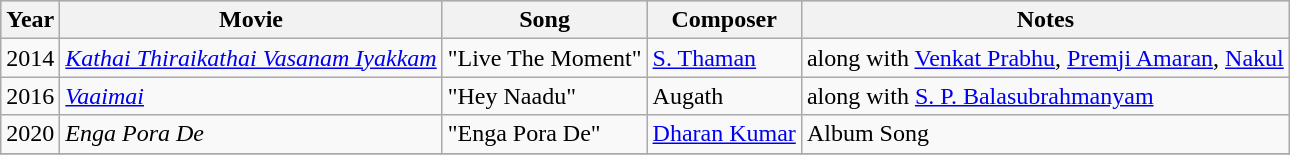<table class="wikitable">
<tr style="background:#ccc; text-align:center;">
<th>Year</th>
<th>Movie</th>
<th>Song</th>
<th>Composer</th>
<th>Notes</th>
</tr>
<tr>
<td>2014</td>
<td><em><a href='#'>Kathai Thiraikathai Vasanam Iyakkam</a></em></td>
<td>"Live The Moment"</td>
<td><a href='#'>S. Thaman</a></td>
<td>along with <a href='#'>Venkat Prabhu</a>, <a href='#'>Premji Amaran</a>, <a href='#'>Nakul</a></td>
</tr>
<tr>
<td>2016</td>
<td><em><a href='#'>Vaaimai</a></em></td>
<td>"Hey Naadu"</td>
<td>Augath</td>
<td>along with <a href='#'>S. P. Balasubrahmanyam</a></td>
</tr>
<tr>
<td>2020</td>
<td><em>Enga Pora De</em></td>
<td>"Enga Pora De"</td>
<td><a href='#'>Dharan Kumar</a></td>
<td>Album Song</td>
</tr>
<tr>
</tr>
</table>
